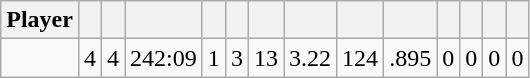<table class="wikitable sortable" style="text-align:center;">
<tr>
<th>Player</th>
<th></th>
<th></th>
<th></th>
<th></th>
<th></th>
<th></th>
<th></th>
<th></th>
<th></th>
<th></th>
<th></th>
<th></th>
<th></th>
</tr>
<tr>
<td></td>
<td>4</td>
<td>4</td>
<td>242:09</td>
<td>1</td>
<td>3</td>
<td>13</td>
<td>3.22</td>
<td>124</td>
<td>.895</td>
<td>0</td>
<td>0</td>
<td>0</td>
<td>0</td>
</tr>
</table>
